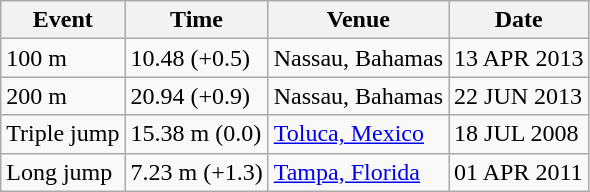<table class="wikitable">
<tr>
<th>Event</th>
<th>Time</th>
<th>Venue</th>
<th>Date</th>
</tr>
<tr>
<td>100 m</td>
<td>10.48 (+0.5)</td>
<td>Nassau, Bahamas</td>
<td>13 APR 2013 </td>
</tr>
<tr>
<td>200 m</td>
<td>20.94 (+0.9)</td>
<td>Nassau, Bahamas</td>
<td>22 JUN 2013</td>
</tr>
<tr>
<td>Triple jump</td>
<td>15.38 m (0.0)</td>
<td><a href='#'>Toluca, Mexico</a></td>
<td>18 JUL 2008</td>
</tr>
<tr>
<td>Long jump</td>
<td>7.23 m (+1.3)</td>
<td><a href='#'>Tampa, Florida</a></td>
<td>01 APR 2011</td>
</tr>
</table>
